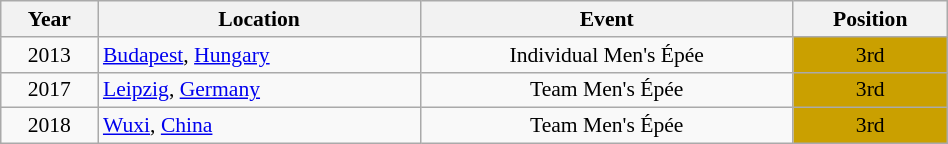<table class="wikitable" width="50%" style="font-size:90%; text-align:center;">
<tr>
<th>Year</th>
<th>Location</th>
<th>Event</th>
<th>Position</th>
</tr>
<tr>
<td>2013</td>
<td rowspan="1" align="left"> <a href='#'>Budapest</a>, <a href='#'>Hungary</a></td>
<td>Individual Men's Épée</td>
<td bgcolor="caramel">3rd</td>
</tr>
<tr>
<td>2017</td>
<td rowspan="1" align="left"> <a href='#'>Leipzig</a>, <a href='#'>Germany</a></td>
<td>Team Men's Épée</td>
<td bgcolor="caramel">3rd</td>
</tr>
<tr>
<td rowspan="1">2018</td>
<td rowspan="1" align="left"> <a href='#'>Wuxi</a>, <a href='#'>China</a></td>
<td>Team Men's Épée</td>
<td bgcolor="caramel">3rd</td>
</tr>
</table>
